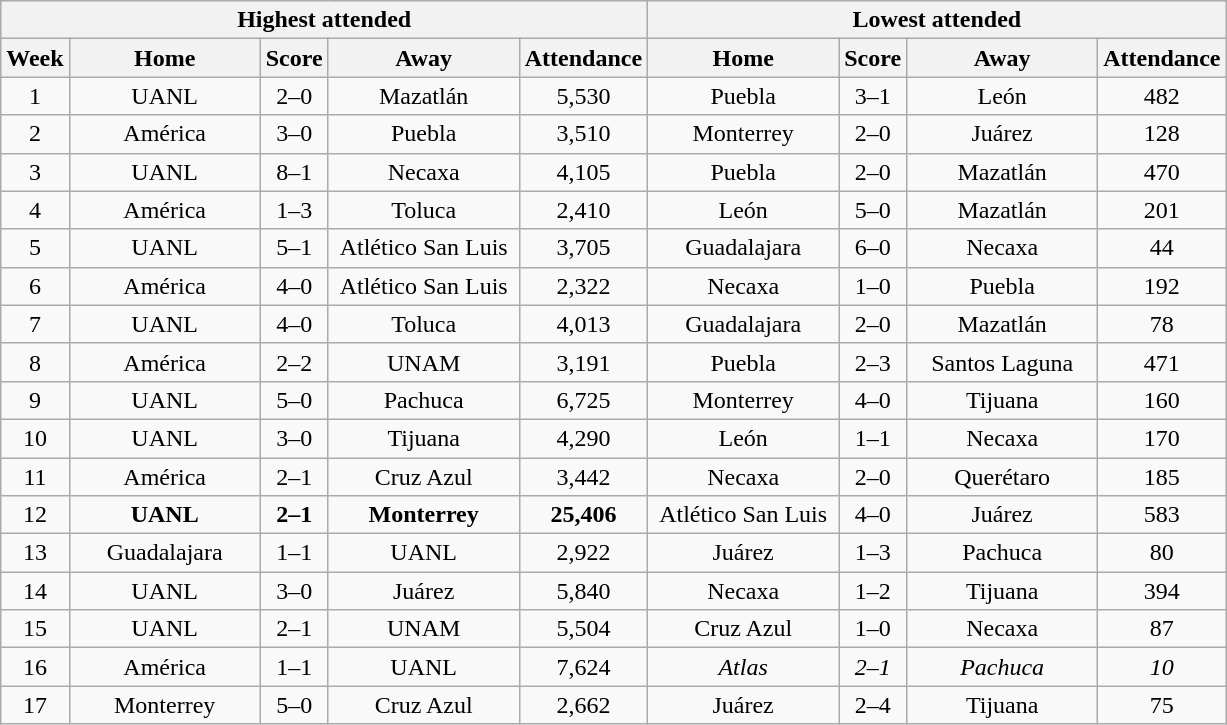<table class="wikitable" style="text-align:center">
<tr>
<th colspan=5>Highest attended</th>
<th colspan=4>Lowest attended</th>
</tr>
<tr>
<th>Week</th>
<th class="unsortable" width=120>Home</th>
<th>Score</th>
<th class="unsortable" width=120>Away</th>
<th>Attendance</th>
<th class="unsortable" width=120>Home</th>
<th>Score</th>
<th class="unsortable" width=120>Away</th>
<th>Attendance</th>
</tr>
<tr>
<td>1</td>
<td>UANL</td>
<td>2–0</td>
<td>Mazatlán</td>
<td>5,530</td>
<td>Puebla</td>
<td>3–1</td>
<td>León</td>
<td>482</td>
</tr>
<tr>
<td>2</td>
<td>América</td>
<td>3–0</td>
<td>Puebla</td>
<td>3,510</td>
<td>Monterrey</td>
<td>2–0</td>
<td>Juárez</td>
<td>128</td>
</tr>
<tr>
<td>3</td>
<td>UANL</td>
<td>8–1</td>
<td>Necaxa</td>
<td>4,105</td>
<td>Puebla</td>
<td>2–0</td>
<td>Mazatlán</td>
<td>470</td>
</tr>
<tr>
<td>4</td>
<td>América</td>
<td>1–3</td>
<td>Toluca</td>
<td>2,410</td>
<td>León</td>
<td>5–0</td>
<td>Mazatlán</td>
<td>201</td>
</tr>
<tr>
<td>5</td>
<td>UANL</td>
<td>5–1</td>
<td>Atlético San Luis</td>
<td>3,705</td>
<td>Guadalajara</td>
<td>6–0</td>
<td>Necaxa</td>
<td>44</td>
</tr>
<tr>
<td>6</td>
<td>América</td>
<td>4–0</td>
<td>Atlético San Luis</td>
<td>2,322</td>
<td>Necaxa</td>
<td>1–0</td>
<td>Puebla</td>
<td>192</td>
</tr>
<tr>
<td>7</td>
<td>UANL</td>
<td>4–0</td>
<td>Toluca</td>
<td>4,013</td>
<td>Guadalajara</td>
<td>2–0</td>
<td>Mazatlán</td>
<td>78</td>
</tr>
<tr>
<td>8</td>
<td>América</td>
<td>2–2</td>
<td>UNAM</td>
<td>3,191</td>
<td>Puebla</td>
<td>2–3</td>
<td>Santos Laguna</td>
<td>471</td>
</tr>
<tr>
<td>9</td>
<td>UANL</td>
<td>5–0</td>
<td>Pachuca</td>
<td>6,725</td>
<td>Monterrey</td>
<td>4–0</td>
<td>Tijuana</td>
<td>160</td>
</tr>
<tr>
<td>10</td>
<td>UANL</td>
<td>3–0</td>
<td>Tijuana</td>
<td>4,290</td>
<td>León</td>
<td>1–1</td>
<td>Necaxa</td>
<td>170</td>
</tr>
<tr>
<td>11</td>
<td>América</td>
<td>2–1</td>
<td>Cruz Azul</td>
<td>3,442</td>
<td>Necaxa</td>
<td>2–0</td>
<td>Querétaro</td>
<td>185</td>
</tr>
<tr>
<td>12</td>
<td><strong>UANL</strong></td>
<td><strong>2–1</strong></td>
<td><strong>Monterrey</strong></td>
<td><strong>25,406</strong></td>
<td>Atlético San Luis</td>
<td>4–0</td>
<td>Juárez</td>
<td>583</td>
</tr>
<tr>
<td>13</td>
<td>Guadalajara</td>
<td>1–1</td>
<td>UANL</td>
<td>2,922</td>
<td>Juárez</td>
<td>1–3</td>
<td>Pachuca</td>
<td>80</td>
</tr>
<tr>
<td>14</td>
<td>UANL</td>
<td>3–0</td>
<td>Juárez</td>
<td>5,840</td>
<td>Necaxa</td>
<td>1–2</td>
<td>Tijuana</td>
<td>394</td>
</tr>
<tr>
<td>15</td>
<td>UANL</td>
<td>2–1</td>
<td>UNAM</td>
<td>5,504</td>
<td>Cruz Azul</td>
<td>1–0</td>
<td>Necaxa</td>
<td>87</td>
</tr>
<tr>
<td>16</td>
<td>América</td>
<td>1–1</td>
<td>UANL</td>
<td>7,624</td>
<td><em>Atlas</em></td>
<td><em>2–1</em></td>
<td><em>Pachuca</em></td>
<td><em>10</em></td>
</tr>
<tr>
<td>17</td>
<td>Monterrey</td>
<td>5–0</td>
<td>Cruz Azul</td>
<td>2,662</td>
<td>Juárez</td>
<td>2–4</td>
<td>Tijuana</td>
<td>75</td>
</tr>
</table>
